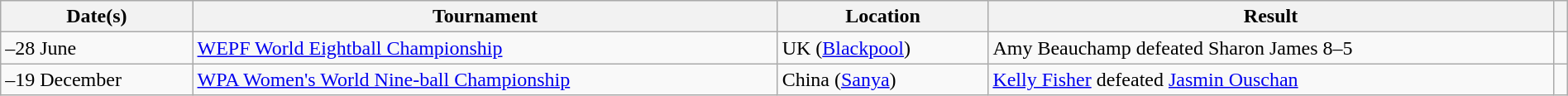<table class="sortable wikitable" width="100%" cellpadding="5" style="margin: 1em auto 1em auto">
<tr>
<th scope="col">Date(s)</th>
<th wscope="col">Tournament</th>
<th scope="col">Location</th>
<th scope="col" class="unsortable">Result</th>
<th scope="col" class="unsortable"></th>
</tr>
<tr>
<td>–28 June</td>
<td><a href='#'>WEPF World Eightball Championship</a></td>
<td>UK (<a href='#'>Blackpool</a>)</td>
<td>Amy Beauchamp defeated Sharon James 8–5</td>
<td align="center"></td>
</tr>
<tr>
<td>–19 December</td>
<td><a href='#'>WPA Women's World Nine-ball Championship</a></td>
<td>China (<a href='#'>Sanya</a>)</td>
<td><a href='#'>Kelly Fisher</a> defeated <a href='#'>Jasmin Ouschan</a></td>
<td align="center"></td>
</tr>
</table>
